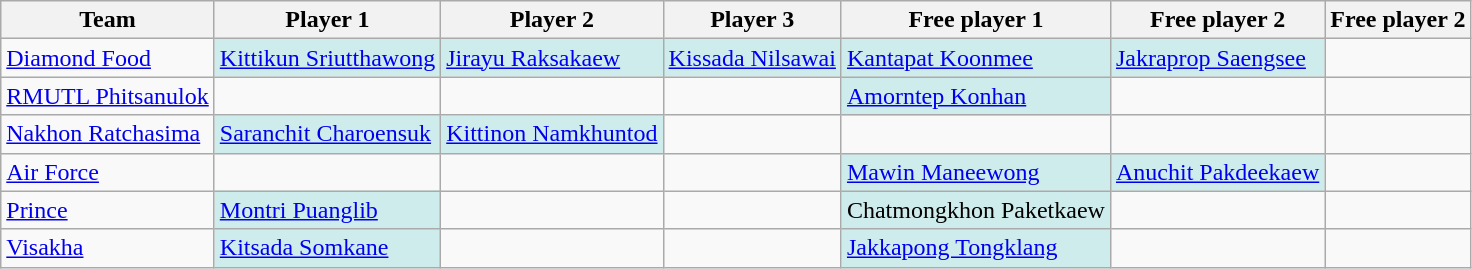<table class="wikitable sortable">
<tr>
<th>Team</th>
<th>Player 1</th>
<th>Player 2</th>
<th>Player 3</th>
<th>Free player 1</th>
<th>Free player 2</th>
<th>Free player 2</th>
</tr>
<tr>
<td><a href='#'>Diamond Food</a></td>
<td style="background-color:#CFECEC"><a href='#'>Kittikun Sriutthawong</a></td>
<td style="background-color:#CFECEC"><a href='#'>Jirayu Raksakaew</a></td>
<td style="background-color:#CFECEC"><a href='#'>Kissada Nilsawai</a></td>
<td style="background-color:#CFECEC"><a href='#'>Kantapat Koonmee</a></td>
<td style="background-color:#CFECEC"><a href='#'>Jakraprop Saengsee</a></td>
<td></td>
</tr>
<tr>
<td><a href='#'>RMUTL Phitsanulok</a></td>
<td></td>
<td></td>
<td></td>
<td style="background-color:#CFECEC"><a href='#'>Amorntep Konhan</a></td>
<td></td>
<td></td>
</tr>
<tr>
<td><a href='#'>Nakhon Ratchasima</a></td>
<td style="background-color:#CFECEC"><a href='#'>Saranchit Charoensuk</a></td>
<td style="background-color:#CFECEC"><a href='#'>Kittinon Namkhuntod</a></td>
<td></td>
<td></td>
<td></td>
<td></td>
</tr>
<tr>
<td><a href='#'>Air Force</a></td>
<td></td>
<td></td>
<td></td>
<td style="background-color:#CFECEC"><a href='#'>Mawin Maneewong</a></td>
<td style="background-color:#CFECEC"><a href='#'>Anuchit Pakdeekaew</a></td>
<td></td>
</tr>
<tr>
<td><a href='#'>Prince</a></td>
<td style="background-color:#CFECEC"><a href='#'>Montri Puanglib</a></td>
<td></td>
<td></td>
<td style="background-color:#CFECEC">Chatmongkhon Paketkaew</td>
<td></td>
<td></td>
</tr>
<tr>
<td><a href='#'>Visakha</a></td>
<td style="background-color:#CFECEC"><a href='#'>Kitsada Somkane</a></td>
<td></td>
<td></td>
<td style="background-color:#CFECEC"><a href='#'>Jakkapong Tongklang</a></td>
<td></td>
<td></td>
</tr>
</table>
